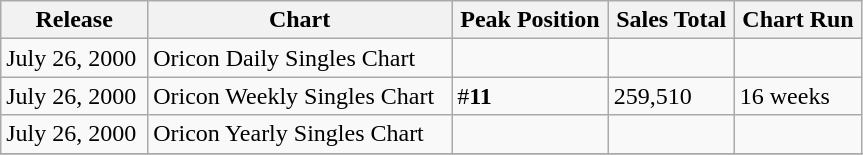<table class="wikitable" width="575px">
<tr>
<th align="left">Release</th>
<th align="left">Chart</th>
<th align="left">Peak Position</th>
<th align="left">Sales Total</th>
<th align="left">Chart Run</th>
</tr>
<tr>
<td align="left">July 26, 2000</td>
<td align="left">Oricon Daily Singles Chart</td>
<td align="left"></td>
<td align="left"></td>
<td align="left"></td>
</tr>
<tr>
<td align="left">July 26, 2000</td>
<td align="left">Oricon Weekly Singles Chart</td>
<td align="left">#<strong>11</strong></td>
<td align="left">259,510</td>
<td align="left">16 weeks</td>
</tr>
<tr>
<td align="left">July 26, 2000</td>
<td align="left">Oricon Yearly Singles Chart</td>
<td align="left"></td>
<td align="left"></td>
<td align="left"></td>
</tr>
<tr>
</tr>
</table>
